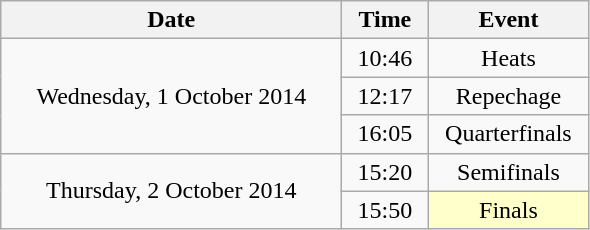<table class = "wikitable" style="text-align:center;">
<tr>
<th width=220>Date</th>
<th width=50>Time</th>
<th width=100>Event</th>
</tr>
<tr>
<td rowspan=3>Wednesday, 1 October 2014</td>
<td>10:46</td>
<td>Heats</td>
</tr>
<tr>
<td>12:17</td>
<td>Repechage</td>
</tr>
<tr>
<td>16:05</td>
<td>Quarterfinals</td>
</tr>
<tr>
<td rowspan=2>Thursday, 2 October 2014</td>
<td>15:20</td>
<td>Semifinals</td>
</tr>
<tr>
<td>15:50</td>
<td bgcolor=ffffcc>Finals</td>
</tr>
</table>
